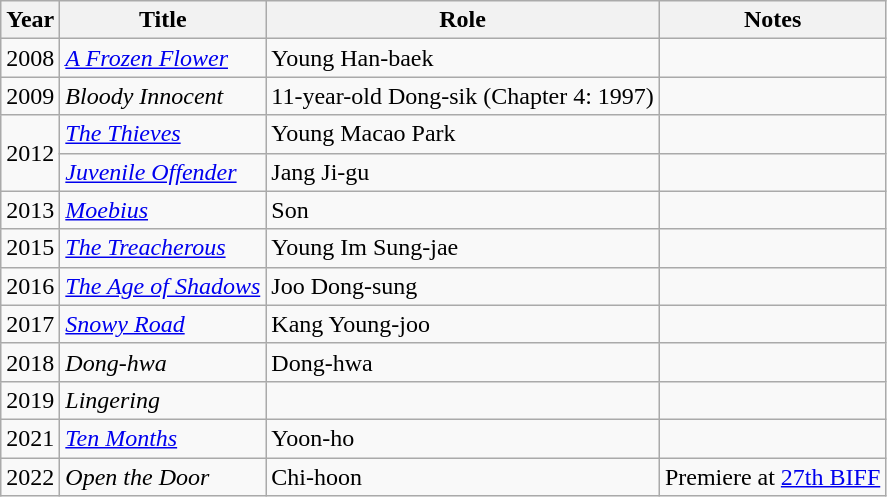<table class="wikitable sortable">
<tr>
<th>Year</th>
<th>Title</th>
<th>Role</th>
<th class="unsortable">Notes</th>
</tr>
<tr>
<td>2008</td>
<td><em><a href='#'>A Frozen Flower</a></em></td>
<td>Young Han-baek</td>
<td></td>
</tr>
<tr>
<td>2009</td>
<td><em>Bloody Innocent</em></td>
<td>11-year-old Dong-sik (Chapter 4: 1997)</td>
<td></td>
</tr>
<tr>
<td rowspan=2>2012</td>
<td><em><a href='#'>The Thieves</a></em></td>
<td>Young Macao Park</td>
<td></td>
</tr>
<tr>
<td><em><a href='#'>Juvenile Offender</a></em></td>
<td>Jang Ji-gu</td>
<td></td>
</tr>
<tr>
<td>2013</td>
<td><em><a href='#'>Moebius</a></em></td>
<td>Son</td>
<td></td>
</tr>
<tr>
<td>2015</td>
<td><em><a href='#'>The Treacherous</a></em></td>
<td>Young Im Sung-jae</td>
<td></td>
</tr>
<tr>
<td>2016</td>
<td><em><a href='#'>The Age of Shadows</a></em></td>
<td>Joo Dong-sung</td>
<td></td>
</tr>
<tr>
<td>2017</td>
<td><em><a href='#'>Snowy Road</a></em></td>
<td>Kang Young-joo</td>
<td></td>
</tr>
<tr>
<td>2018</td>
<td><em>Dong-hwa</em></td>
<td>Dong-hwa</td>
<td></td>
</tr>
<tr>
<td>2019</td>
<td><em>Lingering</em></td>
<td></td>
<td></td>
</tr>
<tr>
<td>2021</td>
<td><em><a href='#'>Ten Months</a></em></td>
<td>Yoon-ho</td>
<td></td>
</tr>
<tr>
<td>2022</td>
<td><em>Open the Door</em></td>
<td>Chi-hoon</td>
<td>Premiere at <a href='#'>27th BIFF</a></td>
</tr>
</table>
